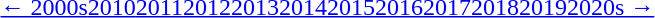<table id=toc class=toc summary=Contents>
<tr>
<th></th>
</tr>
<tr>
<td align=center><a href='#'>← 2000s</a><a href='#'>2010</a><a href='#'>2011</a><a href='#'>2012</a><a href='#'>2013</a><a href='#'>2014</a><a href='#'>2015</a><a href='#'>2016</a><a href='#'>2017</a><a href='#'>2018</a><a href='#'>2019</a><a href='#'>2020s →</a></td>
</tr>
</table>
